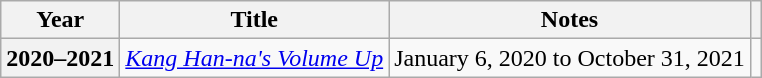<table class="wikitable plainrowheaders">
<tr>
<th scope="col">Year</th>
<th scope="col">Title</th>
<th scope="col">Notes</th>
<th scope="col"></th>
</tr>
<tr>
<th scope="row">2020–2021</th>
<td><em><a href='#'>Kang Han-na's Volume Up</a></em></td>
<td>January 6, 2020 to October 31, 2021</td>
<td style="text-align:center"></td>
</tr>
</table>
